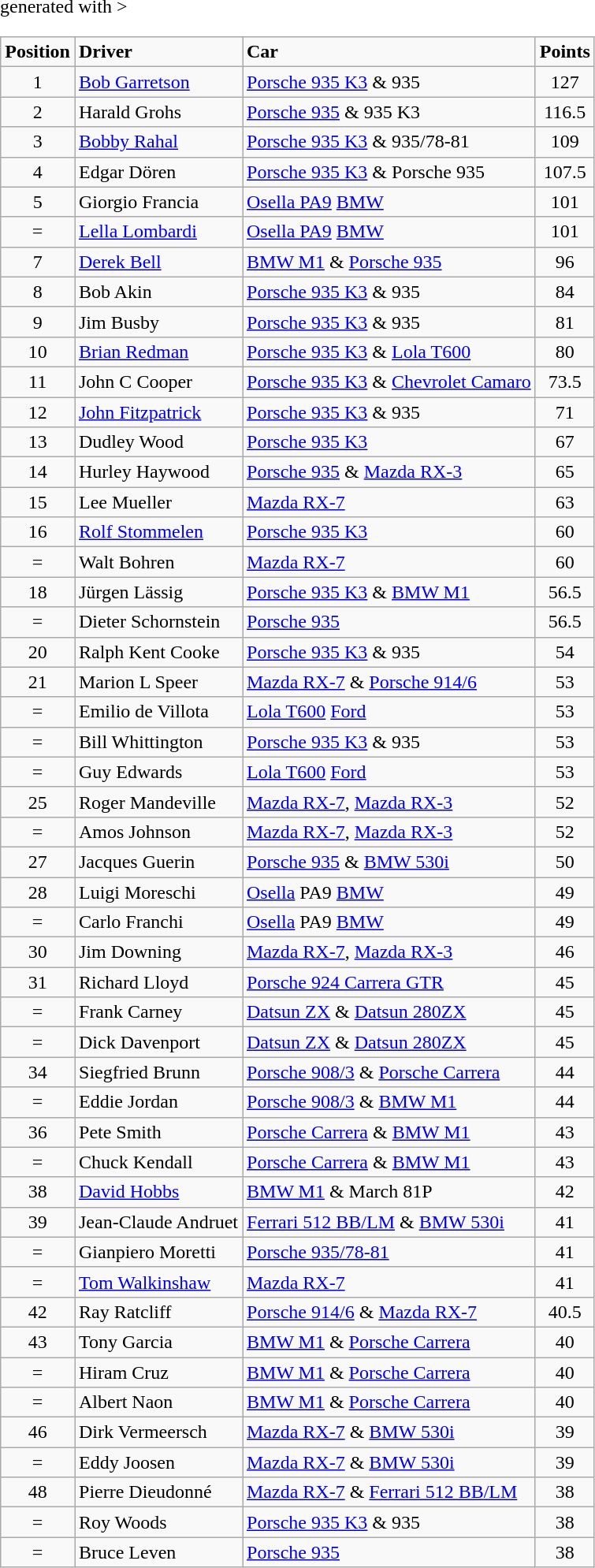<table class="wikitable" <hiddentext>generated with >
<tr style="font-weight:bold">
<td height="14" align="center">Position </td>
<td>Driver </td>
<td>Car </td>
<td align="center">Points </td>
</tr>
<tr>
<td height="14" align="center">1</td>
<td><a href='#'>Bob Garretson</a></td>
<td><a href='#'>Porsche 935 K3</a> & 935</td>
<td align="center">127</td>
</tr>
<tr>
<td height="14" align="center">2</td>
<td>Harald Grohs</td>
<td><a href='#'>Porsche 935</a> & 935 K3</td>
<td align="center">116.5</td>
</tr>
<tr>
<td height="14" align="center">3</td>
<td><a href='#'>Bobby Rahal</a></td>
<td><a href='#'>Porsche 935 K3</a> & 935/78-81</td>
<td align="center">109</td>
</tr>
<tr>
<td height="14" align="center">4</td>
<td>Edgar Dören</td>
<td><a href='#'>Porsche 935 K3</a> & Porsche 935</td>
<td align="center">107.5</td>
</tr>
<tr>
<td height="14" align="center">5</td>
<td>Giorgio Francia</td>
<td><a href='#'>Osella PA9</a> <a href='#'>BMW</a></td>
<td align="center">101</td>
</tr>
<tr>
<td height="14" align="center">=</td>
<td><a href='#'>Lella Lombardi</a></td>
<td><a href='#'>Osella PA9</a> <a href='#'>BMW</a></td>
<td align="center">101</td>
</tr>
<tr>
<td height="14" align="center">7</td>
<td><a href='#'>Derek Bell</a></td>
<td><a href='#'>BMW M1</a> & <a href='#'>Porsche 935</a></td>
<td align="center">96</td>
</tr>
<tr>
<td height="14" align="center">8</td>
<td>Bob Akin</td>
<td><a href='#'>Porsche 935 K3</a> & 935</td>
<td align="center">84</td>
</tr>
<tr>
<td height="14" align="center">9</td>
<td>Jim Busby</td>
<td><a href='#'>Porsche 935 K3</a> & 935</td>
<td align="center">81</td>
</tr>
<tr>
<td height="14" align="center">10</td>
<td><a href='#'>Brian Redman</a></td>
<td><a href='#'>Porsche 935 K3</a> & <a href='#'>Lola T600</a></td>
<td align="center">80</td>
</tr>
<tr>
<td height="14" align="center">11</td>
<td>John C Cooper</td>
<td><a href='#'>Porsche 935 K3</a> & <a href='#'>Chevrolet Camaro</a></td>
<td align="center">73.5</td>
</tr>
<tr>
<td height="14" align="center">12</td>
<td><a href='#'>John Fitzpatrick</a></td>
<td><a href='#'>Porsche 935 K3</a> & 935</td>
<td align="center">71</td>
</tr>
<tr>
<td height="14" align="center">13</td>
<td>Dudley Wood</td>
<td><a href='#'>Porsche 935 K3</a></td>
<td align="center">67</td>
</tr>
<tr>
<td height="14" align="center">14</td>
<td>Hurley Haywood</td>
<td><a href='#'>Porsche 935</a> & <a href='#'>Mazda RX-3</a></td>
<td align="center">65</td>
</tr>
<tr>
<td height="14" align="center">15</td>
<td>Lee Mueller</td>
<td><a href='#'>Mazda RX-7</a></td>
<td align="center">63</td>
</tr>
<tr>
<td height="14" align="center">16</td>
<td><a href='#'>Rolf Stommelen</a></td>
<td><a href='#'>Porsche 935 K3</a></td>
<td align="center">60</td>
</tr>
<tr>
<td height="14" align="center">=</td>
<td>Walt Bohren</td>
<td><a href='#'>Mazda RX-7</a></td>
<td align="center">60</td>
</tr>
<tr>
<td height="14" align="center">18</td>
<td>Jürgen Lässig</td>
<td><a href='#'>Porsche 935 K3</a> & <a href='#'>BMW M1</a></td>
<td align="center">56.5</td>
</tr>
<tr>
<td height="14" align="center">=</td>
<td>Dieter Schornstein</td>
<td><a href='#'>Porsche 935</a></td>
<td align="center">56.5</td>
</tr>
<tr>
<td height="14" align="center">20</td>
<td>Ralph Kent Cooke</td>
<td><a href='#'>Porsche 935 K3</a> & 935</td>
<td align="center">54</td>
</tr>
<tr>
<td height="14" align="center">21</td>
<td>Marion L Speer</td>
<td><a href='#'>Mazda RX-7</a> & <a href='#'>Porsche 914/6</a></td>
<td align="center">53</td>
</tr>
<tr>
<td height="14" align="center">=</td>
<td>Emilio de Villota</td>
<td><a href='#'>Lola T600</a> <a href='#'>Ford</a></td>
<td align="center">53</td>
</tr>
<tr>
<td height="14" align="center">=</td>
<td>Bill Whittington</td>
<td><a href='#'>Porsche 935 K3</a> & 935</td>
<td align="center">53</td>
</tr>
<tr>
<td height="14" align="center">=</td>
<td>Guy Edwards</td>
<td><a href='#'>Lola T600</a> <a href='#'>Ford</a></td>
<td align="center">53</td>
</tr>
<tr>
<td height="14" align="center">25</td>
<td>Roger Mandeville</td>
<td><a href='#'>Mazda RX-7</a>, <a href='#'>Mazda RX-3</a></td>
<td align="center">52</td>
</tr>
<tr>
<td height="14" align="center">=</td>
<td>Amos Johnson</td>
<td><a href='#'>Mazda RX-7</a>, <a href='#'>Mazda RX-3</a></td>
<td align="center">52</td>
</tr>
<tr>
<td height="14" align="center">27</td>
<td>Jacques Guerin</td>
<td><a href='#'>Porsche 935</a> & <a href='#'>BMW 530i</a></td>
<td align="center">50</td>
</tr>
<tr>
<td height="14" align="center">28</td>
<td>Luigi Moreschi</td>
<td><a href='#'>Osella</a> PA9 <a href='#'>BMW</a></td>
<td align="center">49</td>
</tr>
<tr>
<td height="14" align="center">=</td>
<td>Carlo Franchi</td>
<td><a href='#'>Osella</a> PA9 <a href='#'>BMW</a></td>
<td align="center">49</td>
</tr>
<tr>
<td height="14" align="center">30</td>
<td>Jim Downing</td>
<td><a href='#'>Mazda RX-7</a>, <a href='#'>Mazda RX-3</a></td>
<td align="center">46</td>
</tr>
<tr>
<td height="14" align="center">31</td>
<td>Richard Lloyd</td>
<td><a href='#'>Porsche 924 Carrera GTR</a></td>
<td align="center">45</td>
</tr>
<tr>
<td height="14" align="center">=</td>
<td>Frank Carney</td>
<td><a href='#'>Datsun ZX</a> & <a href='#'>Datsun 280ZX</a></td>
<td align="center">45</td>
</tr>
<tr>
<td height="14" align="center">=</td>
<td>Dick Davenport</td>
<td><a href='#'>Datsun ZX</a> & <a href='#'>Datsun 280ZX</a></td>
<td align="center">45</td>
</tr>
<tr>
<td height="14" align="center">34</td>
<td>Siegfried Brunn</td>
<td><a href='#'>Porsche 908/3</a> & <a href='#'>Porsche Carrera</a></td>
<td align="center">44</td>
</tr>
<tr>
<td height="14" align="center">=</td>
<td>Eddie Jordan</td>
<td><a href='#'>Porsche 908/3</a> & <a href='#'>BMW M1</a></td>
<td align="center">44</td>
</tr>
<tr>
<td height="14" align="center">36</td>
<td>Pete Smith</td>
<td><a href='#'>Porsche Carrera</a> &  <a href='#'>BMW M1</a></td>
<td align="center">43</td>
</tr>
<tr>
<td height="14" align="center">=</td>
<td>Chuck Kendall</td>
<td><a href='#'>Porsche Carrera</a> & <a href='#'>BMW M1</a></td>
<td align="center">43</td>
</tr>
<tr>
<td height="14" align="center">38</td>
<td><a href='#'>David Hobbs</a></td>
<td><a href='#'>BMW M1</a> & March 81P</td>
<td align="center">42</td>
</tr>
<tr>
<td height="14" align="center">39</td>
<td>Jean-Claude Andruet</td>
<td><a href='#'>Ferrari 512 BB/LM</a> & <a href='#'>BMW 530i</a></td>
<td align="center">41</td>
</tr>
<tr>
<td height="14" align="center">=</td>
<td>Gianpiero Moretti</td>
<td><a href='#'>Porsche 935/78-81</a></td>
<td align="center">41</td>
</tr>
<tr>
<td height="14" align="center">=</td>
<td><a href='#'>Tom Walkinshaw</a></td>
<td><a href='#'>Mazda RX-7</a></td>
<td align="center">41</td>
</tr>
<tr>
<td height="14" align="center">42</td>
<td>Ray Ratcliff</td>
<td><a href='#'>Porsche 914/6</a> & <a href='#'>Mazda RX-7</a></td>
<td align="center">40.5</td>
</tr>
<tr>
<td height="14" align="center">43</td>
<td>Tony Garcia</td>
<td><a href='#'>BMW M1</a> & <a href='#'>Porsche Carrera</a></td>
<td align="center">40</td>
</tr>
<tr>
<td height="14" align="center">=</td>
<td>Hiram Cruz</td>
<td><a href='#'>BMW M1</a> & <a href='#'>Porsche Carrera</a></td>
<td align="center">40</td>
</tr>
<tr>
<td height="14" align="center">=</td>
<td>Albert Naon</td>
<td><a href='#'>BMW M1</a> & <a href='#'>Porsche Carrera</a></td>
<td align="center">40</td>
</tr>
<tr>
<td height="14" align="center">46</td>
<td>Dirk Vermeersch</td>
<td><a href='#'>Mazda RX-7</a> & <a href='#'>BMW 530i</a></td>
<td align="center">39</td>
</tr>
<tr>
<td height="14" align="center">=</td>
<td>Eddy Joosen</td>
<td><a href='#'>Mazda RX-7</a> & <a href='#'>BMW 530i</a></td>
<td align="center">39</td>
</tr>
<tr>
<td height="14" align="center">48</td>
<td>Pierre Dieudonné</td>
<td><a href='#'>Mazda RX-7</a> & <a href='#'>Ferrari 512 BB/LM</a></td>
<td align="center">38</td>
</tr>
<tr>
<td height="14" align="center">=</td>
<td>Roy Woods</td>
<td><a href='#'>Porsche 935 K3</a> & 935</td>
<td align="center">38</td>
</tr>
<tr>
<td height="14" align="center">=</td>
<td>Bruce Leven</td>
<td><a href='#'>Porsche 935</a></td>
<td align="center">38</td>
</tr>
</table>
